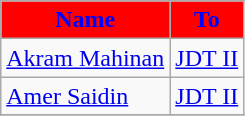<table class="wikitable sortable">
<tr>
<th style="background:Red; color:Blue;">Name</th>
<th style="background:Red; color:Blue;">To</th>
</tr>
<tr>
<td> <a href='#'>Akram Mahinan</a></td>
<td> <a href='#'>JDT II</a></td>
</tr>
<tr>
<td> <a href='#'>Amer Saidin</a></td>
<td> <a href='#'>JDT II</a></td>
</tr>
<tr>
</tr>
</table>
